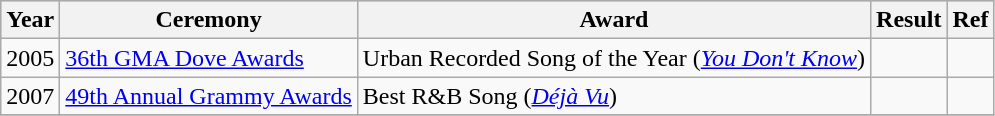<table class="wikitable">
<tr style="background:#ccc; text-align:center;">
<th scope="col">Year</th>
<th scope="col">Ceremony</th>
<th scope="col">Award</th>
<th scope="col">Result</th>
<th>Ref</th>
</tr>
<tr>
<td>2005</td>
<td><a href='#'>36th GMA Dove Awards</a></td>
<td>Urban Recorded Song of the Year (<em><a href='#'>You Don't Know</a></em>)</td>
<td></td>
<td style="text-align:center;"> </td>
</tr>
<tr>
<td>2007</td>
<td><a href='#'>49th Annual Grammy Awards</a></td>
<td>Best R&B Song (<em><a href='#'>Déjà Vu</a></em>)</td>
<td></td>
<td style="text-align:center;"></td>
</tr>
<tr>
</tr>
</table>
